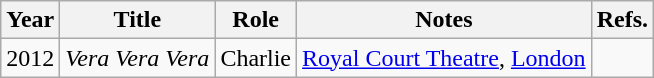<table class="wikitable">
<tr>
<th>Year</th>
<th>Title</th>
<th>Role</th>
<th>Notes</th>
<th>Refs.</th>
</tr>
<tr>
<td>2012</td>
<td><em>Vera Vera Vera</em></td>
<td>Charlie</td>
<td><a href='#'>Royal Court Theatre</a>, <a href='#'>London</a></td>
<td></td>
</tr>
</table>
